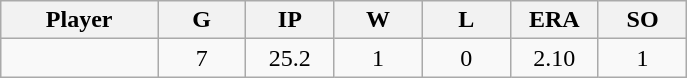<table class="wikitable sortable">
<tr>
<th bgcolor="#DDDDFF" width="16%">Player</th>
<th bgcolor="#DDDDFF" width="9%">G</th>
<th bgcolor="#DDDDFF" width="9%">IP</th>
<th bgcolor="#DDDDFF" width="9%">W</th>
<th bgcolor="#DDDDFF" width="9%">L</th>
<th bgcolor="#DDDDFF" width="9%">ERA</th>
<th bgcolor="#DDDDFF" width="9%">SO</th>
</tr>
<tr align="center">
<td></td>
<td>7</td>
<td>25.2</td>
<td>1</td>
<td>0</td>
<td>2.10</td>
<td>1</td>
</tr>
</table>
